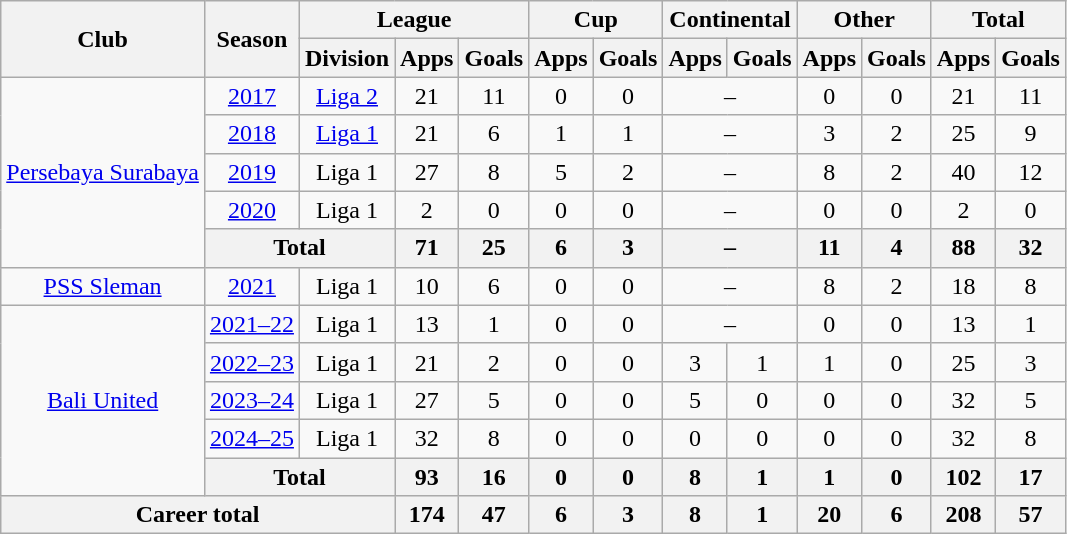<table class="wikitable" style="text-align: center">
<tr>
<th rowspan="2">Club</th>
<th rowspan="2">Season</th>
<th colspan="3">League</th>
<th colspan="2">Cup</th>
<th colspan="2">Continental</th>
<th colspan="2">Other</th>
<th colspan="2">Total</th>
</tr>
<tr>
<th>Division</th>
<th>Apps</th>
<th>Goals</th>
<th>Apps</th>
<th>Goals</th>
<th>Apps</th>
<th>Goals</th>
<th>Apps</th>
<th>Goals</th>
<th>Apps</th>
<th>Goals</th>
</tr>
<tr>
<td rowspan="5"><a href='#'>Persebaya Surabaya</a></td>
<td><a href='#'>2017</a></td>
<td rowspan="1"><a href='#'>Liga 2</a></td>
<td>21</td>
<td>11</td>
<td>0</td>
<td>0</td>
<td colspan="2">–</td>
<td>0</td>
<td>0</td>
<td>21</td>
<td>11</td>
</tr>
<tr>
<td><a href='#'>2018</a></td>
<td rowspan="1"><a href='#'>Liga 1</a></td>
<td>21</td>
<td>6</td>
<td>1</td>
<td>1</td>
<td colspan="2">–</td>
<td>3</td>
<td>2</td>
<td>25</td>
<td>9</td>
</tr>
<tr>
<td><a href='#'>2019</a></td>
<td rowspan="1" valign="center">Liga 1</td>
<td>27</td>
<td>8</td>
<td>5</td>
<td>2</td>
<td colspan="2">–</td>
<td>8</td>
<td>2</td>
<td>40</td>
<td>12</td>
</tr>
<tr>
<td><a href='#'>2020</a></td>
<td rowspan="1" valign="center">Liga 1</td>
<td>2</td>
<td>0</td>
<td>0</td>
<td>0</td>
<td colspan="2">–</td>
<td>0</td>
<td>0</td>
<td>2</td>
<td>0</td>
</tr>
<tr>
<th colspan="2">Total</th>
<th>71</th>
<th>25</th>
<th>6</th>
<th>3</th>
<th colspan="2">–</th>
<th>11</th>
<th>4</th>
<th>88</th>
<th>32</th>
</tr>
<tr>
<td rowspan="1"><a href='#'>PSS Sleman</a></td>
<td><a href='#'>2021</a></td>
<td rowspan="1">Liga 1</td>
<td>10</td>
<td>6</td>
<td>0</td>
<td>0</td>
<td colspan="2">–</td>
<td>8</td>
<td>2</td>
<td>18</td>
<td>8</td>
</tr>
<tr>
<td rowspan="5"><a href='#'>Bali United</a></td>
<td><a href='#'>2021–22</a></td>
<td rowspan="1">Liga 1</td>
<td>13</td>
<td>1</td>
<td>0</td>
<td>0</td>
<td colspan="2">–</td>
<td>0</td>
<td>0</td>
<td>13</td>
<td>1</td>
</tr>
<tr>
<td><a href='#'>2022–23</a></td>
<td rowspan="1" valign="center">Liga 1</td>
<td>21</td>
<td>2</td>
<td>0</td>
<td>0</td>
<td>3</td>
<td>1</td>
<td>1</td>
<td>0</td>
<td>25</td>
<td>3</td>
</tr>
<tr>
<td><a href='#'>2023–24</a></td>
<td>Liga 1</td>
<td>27</td>
<td>5</td>
<td>0</td>
<td>0</td>
<td>5</td>
<td>0</td>
<td>0</td>
<td>0</td>
<td>32</td>
<td>5</td>
</tr>
<tr>
<td><a href='#'>2024–25</a></td>
<td>Liga 1</td>
<td>32</td>
<td>8</td>
<td>0</td>
<td>0</td>
<td>0</td>
<td>0</td>
<td>0</td>
<td>0</td>
<td>32</td>
<td>8</td>
</tr>
<tr>
<th colspan="2">Total</th>
<th>93</th>
<th>16</th>
<th>0</th>
<th>0</th>
<th>8</th>
<th>1</th>
<th>1</th>
<th>0</th>
<th>102</th>
<th>17</th>
</tr>
<tr>
<th colspan=3>Career total</th>
<th>174</th>
<th>47</th>
<th>6</th>
<th>3</th>
<th>8</th>
<th>1</th>
<th>20</th>
<th>6</th>
<th>208</th>
<th>57</th>
</tr>
</table>
